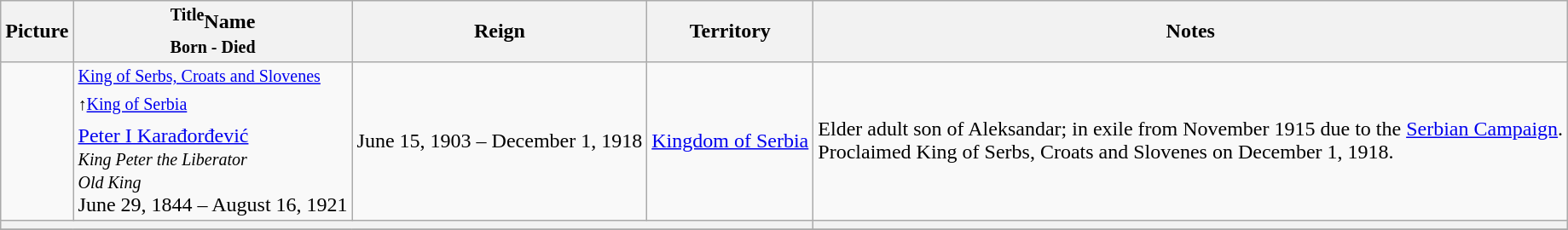<table class="wikitable">
<tr>
<th>Picture</th>
<th><sup>Title</sup>Name<br><small>Born - Died</small></th>
<th>Reign</th>
<th>Territory</th>
<th>Notes</th>
</tr>
<tr ->
<td></td>
<td><sup><a href='#'>King of Serbs, Croats and Slovenes</a><br>↑<a href='#'>King of Serbia</a></sup><br><a href='#'>Peter I Karađorđević</a><br><small><em>King Peter the Liberator</em></small><br><small><em>Old King</em></small> <br>  June 29, 1844 – August 16, 1921</td>
<td>June 15, 1903 – December 1, 1918</td>
<td><a href='#'>Kingdom of Serbia</a></td>
<td>Elder adult son of Aleksandar; in exile from November 1915 due to the <a href='#'>Serbian Campaign</a>. <br> Proclaimed King of Serbs, Croats and Slovenes on December 1, 1918.</td>
</tr>
<tr>
<th class=noprint colspan=4 style="font-weight:normal"> </th>
<th class=noprint colspan=7 style="font-weight:normal"></th>
</tr>
<tr>
</tr>
</table>
